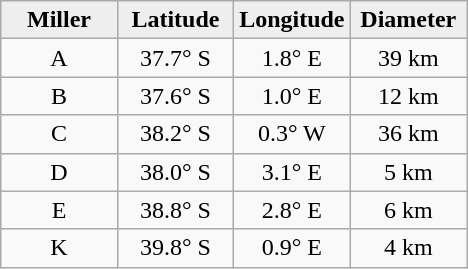<table class="wikitable">
<tr>
<th width="25%" style="background:#eeeeee;">Miller</th>
<th width="25%" style="background:#eeeeee;">Latitude</th>
<th width="25%" style="background:#eeeeee;">Longitude</th>
<th width="25%" style="background:#eeeeee;">Diameter</th>
</tr>
<tr>
<td align="center">A</td>
<td align="center">37.7° S</td>
<td align="center">1.8° E</td>
<td align="center">39 km</td>
</tr>
<tr>
<td align="center">B</td>
<td align="center">37.6° S</td>
<td align="center">1.0° E</td>
<td align="center">12 km</td>
</tr>
<tr>
<td align="center">C</td>
<td align="center">38.2° S</td>
<td align="center">0.3° W</td>
<td align="center">36 km</td>
</tr>
<tr>
<td align="center">D</td>
<td align="center">38.0° S</td>
<td align="center">3.1° E</td>
<td align="center">5 km</td>
</tr>
<tr>
<td align="center">E</td>
<td align="center">38.8° S</td>
<td align="center">2.8° E</td>
<td align="center">6 km</td>
</tr>
<tr>
<td align="center">K</td>
<td align="center">39.8° S</td>
<td align="center">0.9° E</td>
<td align="center">4 km</td>
</tr>
</table>
